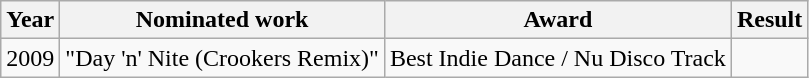<table class="wikitable">
<tr>
<th>Year</th>
<th>Nominated work</th>
<th>Award</th>
<th>Result</th>
</tr>
<tr>
<td rowspan="3">2009</td>
<td>"Day 'n' Nite (Crookers Remix)"</td>
<td>Best Indie Dance / Nu Disco Track</td>
<td></td>
</tr>
</table>
